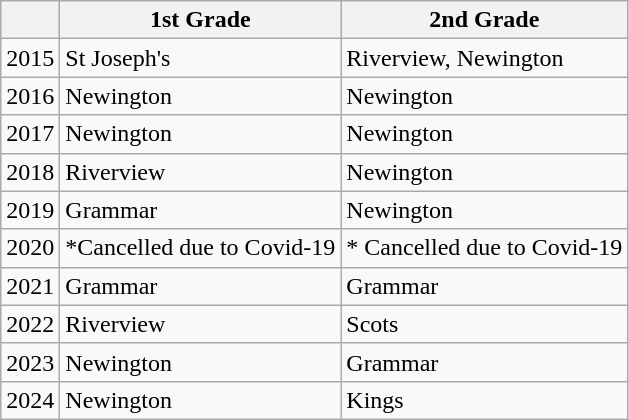<table class="wikitable">
<tr>
<th></th>
<th>1st Grade</th>
<th>2nd Grade</th>
</tr>
<tr>
<td>2015</td>
<td>St Joseph's</td>
<td>Riverview, Newington</td>
</tr>
<tr>
<td>2016</td>
<td>Newington</td>
<td>Newington</td>
</tr>
<tr>
<td>2017</td>
<td>Newington</td>
<td>Newington</td>
</tr>
<tr>
<td>2018</td>
<td>Riverview</td>
<td>Newington</td>
</tr>
<tr>
<td>2019</td>
<td>Grammar</td>
<td>Newington</td>
</tr>
<tr>
<td>2020</td>
<td>*Cancelled due to Covid-19</td>
<td>* Cancelled due to Covid-19</td>
</tr>
<tr>
<td>2021</td>
<td>Grammar</td>
<td>Grammar</td>
</tr>
<tr>
<td>2022</td>
<td>Riverview</td>
<td>Scots</td>
</tr>
<tr>
<td>2023</td>
<td>Newington</td>
<td>Grammar</td>
</tr>
<tr>
<td>2024</td>
<td>Newington</td>
<td>Kings</td>
</tr>
</table>
